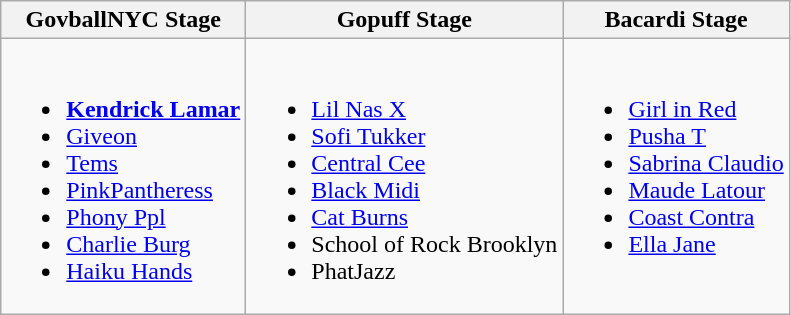<table class="wikitable">
<tr>
<th>GovballNYC Stage</th>
<th>Gopuff Stage</th>
<th>Bacardi Stage</th>
</tr>
<tr valign="top">
<td><br><ul><li><strong><a href='#'>Kendrick Lamar</a></strong></li><li><a href='#'>Giveon</a></li><li><a href='#'>Tems</a></li><li><a href='#'>PinkPantheress</a></li><li><a href='#'>Phony Ppl</a></li><li><a href='#'>Charlie Burg</a></li><li><a href='#'>Haiku Hands</a></li></ul></td>
<td><br><ul><li><a href='#'>Lil Nas X</a></li><li><a href='#'>Sofi Tukker</a></li><li><a href='#'>Central Cee</a></li><li><a href='#'>Black Midi</a></li><li><a href='#'>Cat Burns</a></li><li>School of Rock Brooklyn</li><li>PhatJazz</li></ul></td>
<td><br><ul><li><a href='#'>Girl in Red</a></li><li><a href='#'>Pusha T</a></li><li><a href='#'>Sabrina Claudio</a></li><li><a href='#'>Maude Latour</a></li><li><a href='#'>Coast Contra</a></li><li><a href='#'>Ella Jane</a></li></ul></td>
</tr>
</table>
